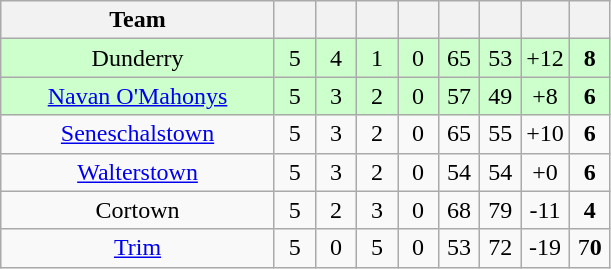<table class="wikitable" style="text-align:center">
<tr>
<th width="175">Team</th>
<th width="20"></th>
<th width="20"></th>
<th width="20"></th>
<th width="20"></th>
<th width="20"></th>
<th width="20"></th>
<th width="20"></th>
<th width="20"></th>
</tr>
<tr style="background:#cfc;">
<td>Dunderry</td>
<td>5</td>
<td>4</td>
<td>1</td>
<td>0</td>
<td>65</td>
<td>53</td>
<td>+12</td>
<td><strong>8</strong></td>
</tr>
<tr style="background:#cfc;">
<td><a href='#'>Navan O'Mahonys</a></td>
<td>5</td>
<td>3</td>
<td>2</td>
<td>0</td>
<td>57</td>
<td>49</td>
<td>+8</td>
<td><strong>6</strong></td>
</tr>
<tr>
<td><a href='#'>Seneschalstown</a></td>
<td>5</td>
<td>3</td>
<td>2</td>
<td>0</td>
<td>65</td>
<td>55</td>
<td>+10</td>
<td><strong>6</strong></td>
</tr>
<tr>
<td><a href='#'>Walterstown</a></td>
<td>5</td>
<td>3</td>
<td>2</td>
<td>0</td>
<td>54</td>
<td>54</td>
<td>+0</td>
<td><strong>6</strong></td>
</tr>
<tr>
<td>Cortown</td>
<td>5</td>
<td>2</td>
<td>3</td>
<td>0</td>
<td>68</td>
<td>79</td>
<td>-11</td>
<td><strong>4</strong></td>
</tr>
<tr>
<td><a href='#'>Trim</a></td>
<td>5</td>
<td>0</td>
<td>5</td>
<td>0</td>
<td>53</td>
<td>72</td>
<td>-19</td>
<td>7<strong>0</strong></td>
</tr>
</table>
